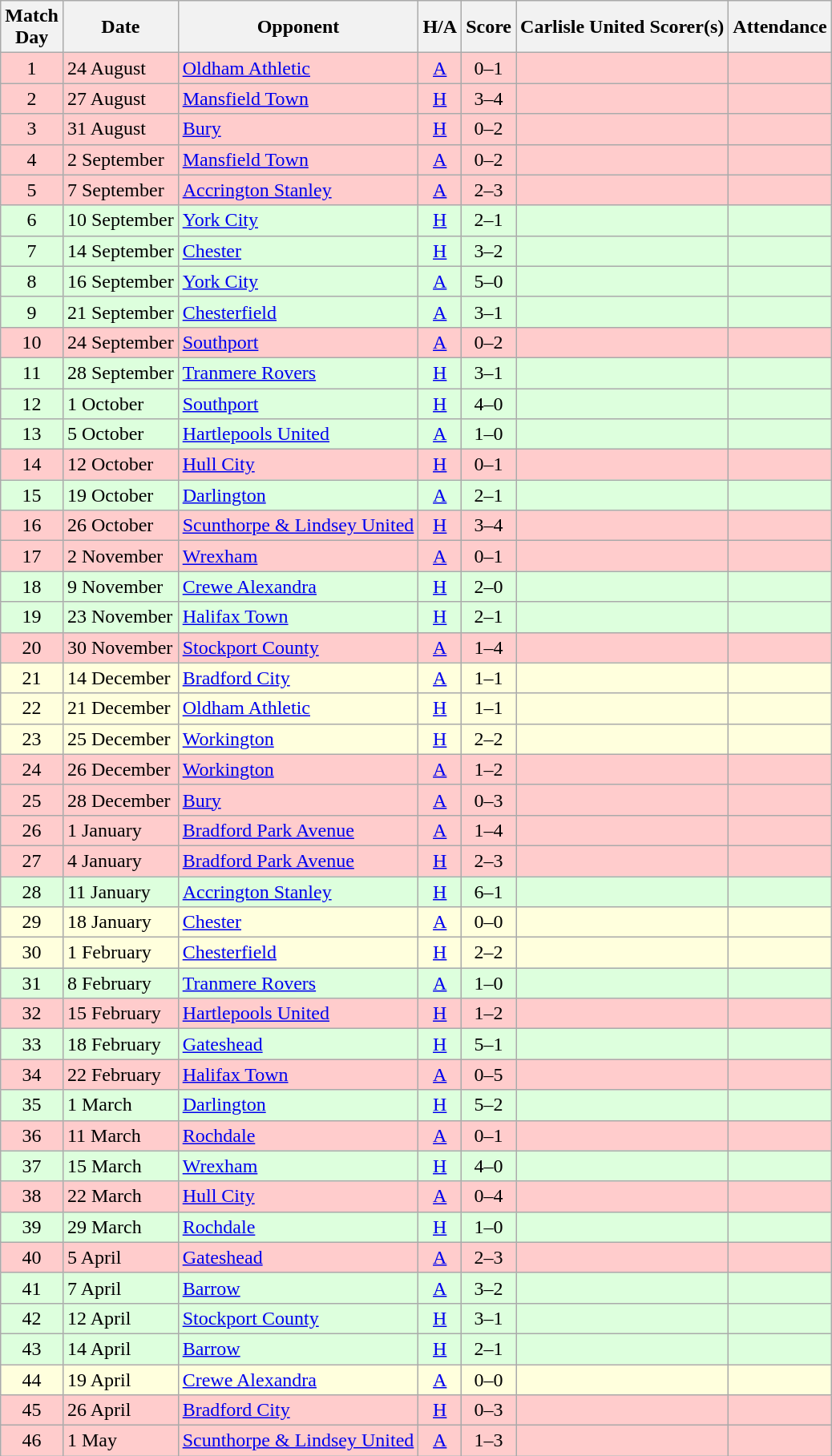<table class="wikitable" style="text-align:center">
<tr>
<th>Match<br> Day</th>
<th>Date</th>
<th>Opponent</th>
<th>H/A</th>
<th>Score</th>
<th>Carlisle United Scorer(s)</th>
<th>Attendance</th>
</tr>
<tr bgcolor=#FFCCCC>
<td>1</td>
<td align=left>24 August</td>
<td align=left><a href='#'>Oldham Athletic</a></td>
<td><a href='#'>A</a></td>
<td>0–1</td>
<td align=left></td>
<td></td>
</tr>
<tr bgcolor=#FFCCCC>
<td>2</td>
<td align=left>27 August</td>
<td align=left><a href='#'>Mansfield Town</a></td>
<td><a href='#'>H</a></td>
<td>3–4</td>
<td align=left></td>
<td></td>
</tr>
<tr bgcolor=#FFCCCC>
<td>3</td>
<td align=left>31 August</td>
<td align=left><a href='#'>Bury</a></td>
<td><a href='#'>H</a></td>
<td>0–2</td>
<td align=left></td>
<td></td>
</tr>
<tr bgcolor=#FFCCCC>
<td>4</td>
<td align=left>2 September</td>
<td align=left><a href='#'>Mansfield Town</a></td>
<td><a href='#'>A</a></td>
<td>0–2</td>
<td align=left></td>
<td></td>
</tr>
<tr bgcolor=#FFCCCC>
<td>5</td>
<td align=left>7 September</td>
<td align=left><a href='#'>Accrington Stanley</a></td>
<td><a href='#'>A</a></td>
<td>2–3</td>
<td align=left></td>
<td></td>
</tr>
<tr bgcolor=#ddffdd>
<td>6</td>
<td align=left>10 September</td>
<td align=left><a href='#'>York City</a></td>
<td><a href='#'>H</a></td>
<td>2–1</td>
<td align=left></td>
<td></td>
</tr>
<tr bgcolor=#ddffdd>
<td>7</td>
<td align=left>14 September</td>
<td align=left><a href='#'>Chester</a></td>
<td><a href='#'>H</a></td>
<td>3–2</td>
<td align=left></td>
<td></td>
</tr>
<tr bgcolor=#ddffdd>
<td>8</td>
<td align=left>16 September</td>
<td align=left><a href='#'>York City</a></td>
<td><a href='#'>A</a></td>
<td>5–0</td>
<td align=left></td>
<td></td>
</tr>
<tr bgcolor=#ddffdd>
<td>9</td>
<td align=left>21 September</td>
<td align=left><a href='#'>Chesterfield</a></td>
<td><a href='#'>A</a></td>
<td>3–1</td>
<td align=left></td>
<td></td>
</tr>
<tr bgcolor=#FFCCCC>
<td>10</td>
<td align=left>24 September</td>
<td align=left><a href='#'>Southport</a></td>
<td><a href='#'>A</a></td>
<td>0–2</td>
<td align=left></td>
<td></td>
</tr>
<tr bgcolor=#ddffdd>
<td>11</td>
<td align=left>28 September</td>
<td align=left><a href='#'>Tranmere Rovers</a></td>
<td><a href='#'>H</a></td>
<td>3–1</td>
<td align=left></td>
<td></td>
</tr>
<tr bgcolor=#ddffdd>
<td>12</td>
<td align=left>1 October</td>
<td align=left><a href='#'>Southport</a></td>
<td><a href='#'>H</a></td>
<td>4–0</td>
<td align=left></td>
<td></td>
</tr>
<tr bgcolor=#ddffdd>
<td>13</td>
<td align=left>5 October</td>
<td align=left><a href='#'>Hartlepools United</a></td>
<td><a href='#'>A</a></td>
<td>1–0</td>
<td align=left></td>
<td></td>
</tr>
<tr bgcolor=#FFCCCC>
<td>14</td>
<td align=left>12 October</td>
<td align=left><a href='#'>Hull City</a></td>
<td><a href='#'>H</a></td>
<td>0–1</td>
<td align=left></td>
<td></td>
</tr>
<tr bgcolor=#ddffdd>
<td>15</td>
<td align=left>19 October</td>
<td align=left><a href='#'>Darlington</a></td>
<td><a href='#'>A</a></td>
<td>2–1</td>
<td align=left></td>
<td></td>
</tr>
<tr bgcolor=#FFCCCC>
<td>16</td>
<td align=left>26 October</td>
<td align=left><a href='#'>Scunthorpe & Lindsey United</a></td>
<td><a href='#'>H</a></td>
<td>3–4</td>
<td align=left></td>
<td></td>
</tr>
<tr bgcolor=#FFCCCC>
<td>17</td>
<td align=left>2 November</td>
<td align=left><a href='#'>Wrexham</a></td>
<td><a href='#'>A</a></td>
<td>0–1</td>
<td align=left></td>
<td></td>
</tr>
<tr bgcolor=#ddffdd>
<td>18</td>
<td align=left>9 November</td>
<td align=left><a href='#'>Crewe Alexandra</a></td>
<td><a href='#'>H</a></td>
<td>2–0</td>
<td align=left></td>
<td></td>
</tr>
<tr bgcolor=#ddffdd>
<td>19</td>
<td align=left>23 November</td>
<td align=left><a href='#'>Halifax Town</a></td>
<td><a href='#'>H</a></td>
<td>2–1</td>
<td align=left></td>
<td></td>
</tr>
<tr bgcolor=#FFCCCC>
<td>20</td>
<td align=left>30 November</td>
<td align=left><a href='#'>Stockport County</a></td>
<td><a href='#'>A</a></td>
<td>1–4</td>
<td align=left></td>
<td></td>
</tr>
<tr bgcolor=#ffffdd>
<td>21</td>
<td align=left>14 December</td>
<td align=left><a href='#'>Bradford City</a></td>
<td><a href='#'>A</a></td>
<td>1–1</td>
<td align=left></td>
<td></td>
</tr>
<tr bgcolor=#ffffdd>
<td>22</td>
<td align=left>21 December</td>
<td align=left><a href='#'>Oldham Athletic</a></td>
<td><a href='#'>H</a></td>
<td>1–1</td>
<td align=left></td>
<td></td>
</tr>
<tr bgcolor=#ffffdd>
<td>23</td>
<td align=left>25 December</td>
<td align=left><a href='#'>Workington</a></td>
<td><a href='#'>H</a></td>
<td>2–2</td>
<td align=left></td>
<td></td>
</tr>
<tr bgcolor=#FFCCCC>
<td>24</td>
<td align=left>26 December</td>
<td align=left><a href='#'>Workington</a></td>
<td><a href='#'>A</a></td>
<td>1–2</td>
<td align=left></td>
<td></td>
</tr>
<tr bgcolor=#FFCCCC>
<td>25</td>
<td align=left>28 December</td>
<td align=left><a href='#'>Bury</a></td>
<td><a href='#'>A</a></td>
<td>0–3</td>
<td align=left></td>
<td></td>
</tr>
<tr bgcolor=#FFCCCC>
<td>26</td>
<td align=left>1 January</td>
<td align=left><a href='#'>Bradford Park Avenue</a></td>
<td><a href='#'>A</a></td>
<td>1–4</td>
<td align=left></td>
<td></td>
</tr>
<tr bgcolor=#FFCCCC>
<td>27</td>
<td align=left>4 January</td>
<td align=left><a href='#'>Bradford Park Avenue</a></td>
<td><a href='#'>H</a></td>
<td>2–3</td>
<td align=left></td>
<td></td>
</tr>
<tr bgcolor=#ddffdd>
<td>28</td>
<td align=left>11 January</td>
<td align=left><a href='#'>Accrington Stanley</a></td>
<td><a href='#'>H</a></td>
<td>6–1</td>
<td align=left></td>
<td></td>
</tr>
<tr bgcolor=#ffffdd>
<td>29</td>
<td align=left>18 January</td>
<td align=left><a href='#'>Chester</a></td>
<td><a href='#'>A</a></td>
<td>0–0</td>
<td align=left></td>
<td></td>
</tr>
<tr bgcolor=#ffffdd>
<td>30</td>
<td align=left>1 February</td>
<td align=left><a href='#'>Chesterfield</a></td>
<td><a href='#'>H</a></td>
<td>2–2</td>
<td align=left></td>
<td></td>
</tr>
<tr bgcolor=#ddffdd>
<td>31</td>
<td align=left>8 February</td>
<td align=left><a href='#'>Tranmere Rovers</a></td>
<td><a href='#'>A</a></td>
<td>1–0</td>
<td align=left></td>
<td></td>
</tr>
<tr bgcolor=#FFCCCC>
<td>32</td>
<td align=left>15 February</td>
<td align=left><a href='#'>Hartlepools United</a></td>
<td><a href='#'>H</a></td>
<td>1–2</td>
<td align=left></td>
<td></td>
</tr>
<tr bgcolor=#ddffdd>
<td>33</td>
<td align=left>18 February</td>
<td align=left><a href='#'>Gateshead</a></td>
<td><a href='#'>H</a></td>
<td>5–1</td>
<td align=left></td>
<td></td>
</tr>
<tr bgcolor=#FFCCCC>
<td>34</td>
<td align=left>22 February</td>
<td align=left><a href='#'>Halifax Town</a></td>
<td><a href='#'>A</a></td>
<td>0–5</td>
<td align=left></td>
<td></td>
</tr>
<tr bgcolor=#ddffdd>
<td>35</td>
<td align=left>1 March</td>
<td align=left><a href='#'>Darlington</a></td>
<td><a href='#'>H</a></td>
<td>5–2</td>
<td align=left></td>
<td></td>
</tr>
<tr bgcolor=#FFCCCC>
<td>36</td>
<td align=left>11 March</td>
<td align=left><a href='#'>Rochdale</a></td>
<td><a href='#'>A</a></td>
<td>0–1</td>
<td align=left></td>
<td></td>
</tr>
<tr bgcolor=#ddffdd>
<td>37</td>
<td align=left>15 March</td>
<td align=left><a href='#'>Wrexham</a></td>
<td><a href='#'>H</a></td>
<td>4–0</td>
<td align=left></td>
<td></td>
</tr>
<tr bgcolor=#FFCCCC>
<td>38</td>
<td align=left>22 March</td>
<td align=left><a href='#'>Hull City</a></td>
<td><a href='#'>A</a></td>
<td>0–4</td>
<td align=left></td>
<td></td>
</tr>
<tr bgcolor=#ddffdd>
<td>39</td>
<td align=left>29 March</td>
<td align=left><a href='#'>Rochdale</a></td>
<td><a href='#'>H</a></td>
<td>1–0</td>
<td align=left></td>
<td></td>
</tr>
<tr bgcolor=#FFCCCC>
<td>40</td>
<td align=left>5 April</td>
<td align=left><a href='#'>Gateshead</a></td>
<td><a href='#'>A</a></td>
<td>2–3</td>
<td align=left></td>
<td></td>
</tr>
<tr bgcolor=#ddffdd>
<td>41</td>
<td align=left>7 April</td>
<td align=left><a href='#'>Barrow</a></td>
<td><a href='#'>A</a></td>
<td>3–2</td>
<td align=left></td>
<td></td>
</tr>
<tr bgcolor=#ddffdd>
<td>42</td>
<td align=left>12 April</td>
<td align=left><a href='#'>Stockport County</a></td>
<td><a href='#'>H</a></td>
<td>3–1</td>
<td align=left></td>
<td></td>
</tr>
<tr bgcolor=#ddffdd>
<td>43</td>
<td align=left>14 April</td>
<td align=left><a href='#'>Barrow</a></td>
<td><a href='#'>H</a></td>
<td>2–1</td>
<td align=left></td>
<td></td>
</tr>
<tr bgcolor=#ffffdd>
<td>44</td>
<td align=left>19 April</td>
<td align=left><a href='#'>Crewe Alexandra</a></td>
<td><a href='#'>A</a></td>
<td>0–0</td>
<td align=left></td>
<td></td>
</tr>
<tr bgcolor=#FFCCCC>
<td>45</td>
<td align=left>26 April</td>
<td align=left><a href='#'>Bradford City</a></td>
<td><a href='#'>H</a></td>
<td>0–3</td>
<td align=left></td>
<td></td>
</tr>
<tr bgcolor=#FFCCCC>
<td>46</td>
<td align=left>1 May</td>
<td align=left><a href='#'>Scunthorpe & Lindsey United</a></td>
<td><a href='#'>A</a></td>
<td>1–3</td>
<td align=left></td>
<td></td>
</tr>
</table>
